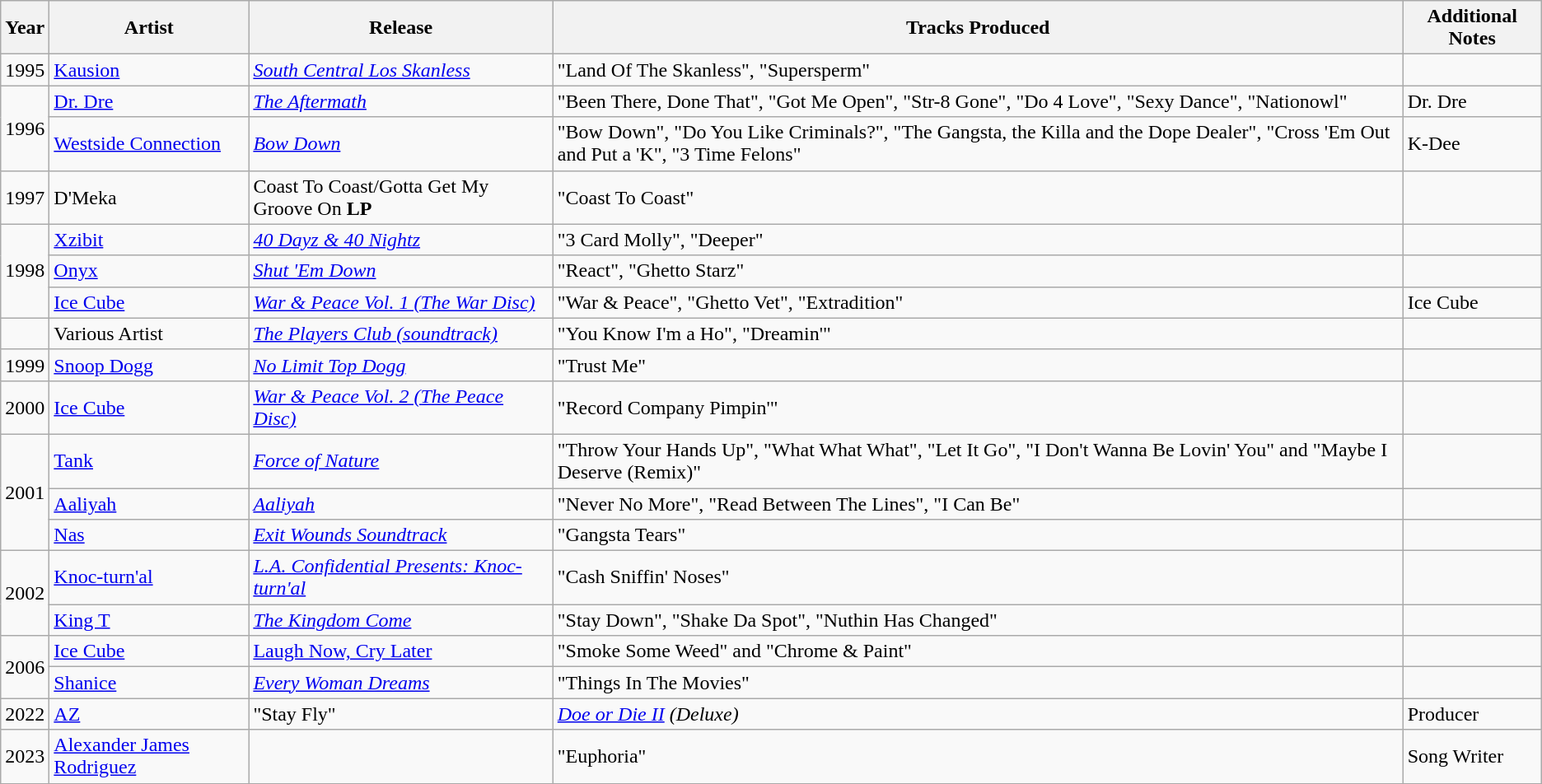<table class="wikitable sortable">
<tr>
<th>Year</th>
<th>Artist</th>
<th>Release</th>
<th>Tracks Produced</th>
<th>Additional Notes</th>
</tr>
<tr>
<td>1995</td>
<td><a href='#'>Kausion</a></td>
<td><em><a href='#'>South Central Los Skanless</a></em></td>
<td>"Land Of The Skanless", "Supersperm"</td>
<td></td>
</tr>
<tr>
<td rowspan="2">1996</td>
<td><a href='#'>Dr. Dre</a></td>
<td><em><a href='#'>The Aftermath</a></em></td>
<td>"Been There, Done That", "Got Me Open", "Str-8 Gone", "Do 4 Love", "Sexy Dance", "Nationowl"</td>
<td>Dr. Dre</td>
</tr>
<tr>
<td><a href='#'>Westside Connection</a></td>
<td><em><a href='#'>Bow Down</a></em></td>
<td>"Bow Down", "Do You Like Criminals?", "The Gangsta, the Killa and the Dope Dealer", "Cross 'Em Out and Put a 'K", "3 Time Felons"</td>
<td>K-Dee</td>
</tr>
<tr>
<td>1997</td>
<td>D'Meka</td>
<td>Coast To Coast/Gotta Get My Groove On <strong>LP</strong></td>
<td>"Coast To Coast"</td>
<td></td>
</tr>
<tr>
<td rowspan="3">1998</td>
<td><a href='#'>Xzibit</a></td>
<td><em><a href='#'>40 Dayz & 40 Nightz</a></em></td>
<td>"3 Card Molly",  "Deeper"</td>
<td></td>
</tr>
<tr>
<td><a href='#'>Onyx</a></td>
<td><a href='#'><em>Shut 'Em Down</em></a></td>
<td>"React", "Ghetto Starz"</td>
<td></td>
</tr>
<tr>
<td><a href='#'>Ice Cube</a></td>
<td><em><a href='#'>War & Peace Vol. 1 (The War Disc)</a></em></td>
<td>"War & Peace", "Ghetto Vet", "Extradition"</td>
<td>Ice Cube</td>
</tr>
<tr>
<td></td>
<td>Various Artist</td>
<td><em><a href='#'>The Players Club (soundtrack)</a></em></td>
<td>"You Know I'm a Ho", "Dreamin'"</td>
<td></td>
</tr>
<tr>
<td>1999</td>
<td><a href='#'>Snoop Dogg</a></td>
<td><em><a href='#'>No Limit Top Dogg</a></em></td>
<td>"Trust Me"</td>
<td></td>
</tr>
<tr>
<td>2000</td>
<td><a href='#'>Ice Cube</a></td>
<td><em><a href='#'>War & Peace Vol. 2 (The Peace Disc)</a></em></td>
<td>"Record Company Pimpin'"</td>
<td></td>
</tr>
<tr>
<td rowspan="3">2001</td>
<td><a href='#'>Tank</a></td>
<td><em><a href='#'>Force of Nature</a></em></td>
<td>"Throw Your Hands Up", "What What What", "Let It Go", "I Don't Wanna Be Lovin' You" and "Maybe I Deserve (Remix)"</td>
<td></td>
</tr>
<tr>
<td><a href='#'>Aaliyah</a></td>
<td><a href='#'><em>Aaliyah</em></a></td>
<td>"Never No More", "Read Between The Lines", "I Can Be"</td>
<td></td>
</tr>
<tr>
<td><a href='#'>Nas</a></td>
<td><a href='#'><em>Exit Wounds Soundtrack</em></a></td>
<td>"Gangsta Tears"</td>
<td></td>
</tr>
<tr>
<td rowspan="2">2002</td>
<td><a href='#'>Knoc-turn'al</a></td>
<td><em><a href='#'>L.A. Confidential Presents: Knoc-turn'al</a></em></td>
<td>"Cash Sniffin' Noses"</td>
<td></td>
</tr>
<tr>
<td><a href='#'>King T</a></td>
<td><em><a href='#'>The Kingdom Come</a></em></td>
<td>"Stay Down", "Shake Da Spot", "Nuthin Has Changed"</td>
<td></td>
</tr>
<tr>
<td rowspan="2">2006</td>
<td><a href='#'>Ice Cube</a></td>
<td><a href='#'>Laugh Now, Cry Later</a></td>
<td>"Smoke Some Weed" and "Chrome & Paint"</td>
<td></td>
</tr>
<tr>
<td><a href='#'>Shanice</a></td>
<td><em><a href='#'>Every Woman Dreams</a></em></td>
<td>"Things In The Movies"</td>
<td></td>
</tr>
<tr>
<td rowspan="1">2022</td>
<td><a href='#'>AZ</a></td>
<td>"Stay Fly"</td>
<td><em><a href='#'>Doe or Die II</a> (Deluxe)</em></td>
<td>Producer</td>
</tr>
<tr>
<td rowspan="1">2023</td>
<td><a href='#'>Alexander James Rodriguez</a></td>
<td></td>
<td>"Euphoria"</td>
<td>Song Writer</td>
</tr>
</table>
